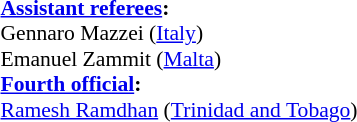<table style="width:100%;font-size:90%">
<tr>
<td><br><strong><a href='#'>Assistant referees</a>:</strong>
<br>Gennaro Mazzei (<a href='#'>Italy</a>)
<br> Emanuel Zammit (<a href='#'>Malta</a>)
<br><strong><a href='#'>Fourth official</a>:</strong>
<br><a href='#'>Ramesh Ramdhan</a> (<a href='#'>Trinidad and Tobago</a>)</td>
</tr>
</table>
